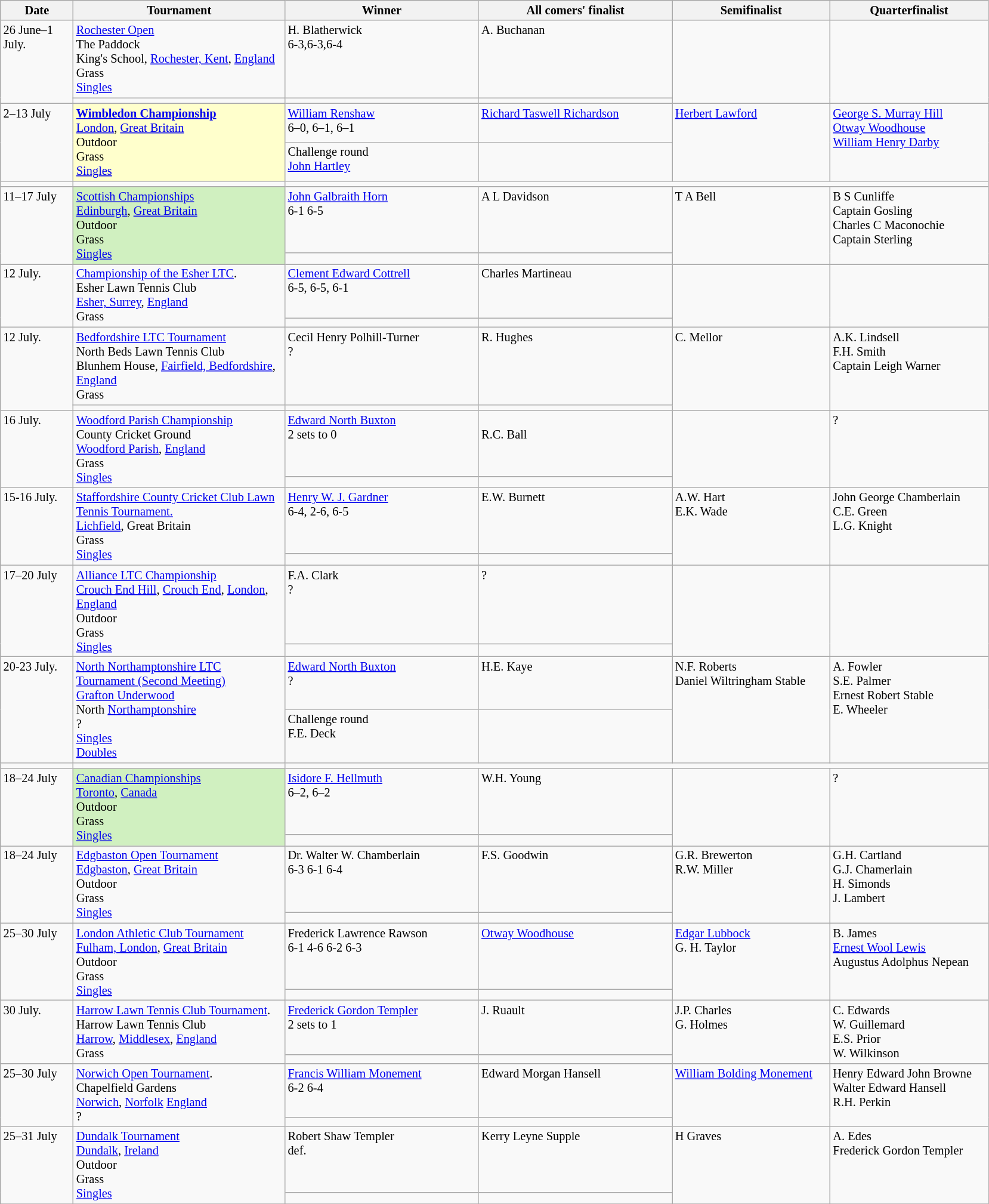<table class="wikitable" style="font-size:85%;">
<tr>
<th width="75">Date</th>
<th width="230">Tournament</th>
<th width="210">Winner</th>
<th width="210">All comers' finalist</th>
<th width="170">Semifinalist</th>
<th width="170">Quarterfinalist</th>
</tr>
<tr valign=top>
<td rowspan=2>26 June–1 July.</td>
<td><a href='#'>Rochester Open</a><br>The Paddock<br>King's School, <a href='#'>Rochester, Kent</a>, <a href='#'>England</a><br>Grass<br><a href='#'>Singles</a></td>
<td>  H. Blatherwick<br>6-3,6-3,6-4</td>
<td>  A. Buchanan</td>
<td rowspan=2></td>
<td rowspan=2></td>
</tr>
<tr valign=top>
<td></td>
<td></td>
</tr>
<tr valign=top>
<td rowspan=2>2–13 July</td>
<td style="background:#ffc" rowspan=2><strong><a href='#'>Wimbledon Championship</a></strong> <br><a href='#'>London</a>, <a href='#'>Great Britain</a><br>Outdoor<br>Grass<br><a href='#'>Singles</a></td>
<td> <a href='#'>William Renshaw</a><br>6–0, 6–1, 6–1</td>
<td> <a href='#'>Richard Taswell Richardson</a></td>
<td rowspan=2> <a href='#'>Herbert Lawford</a></td>
<td rowspan=2> <a href='#'>George S. Murray Hill</a><br> <a href='#'>Otway Woodhouse</a><br> <a href='#'>William Henry Darby</a></td>
</tr>
<tr valign=top>
<td>Challenge round<br> <a href='#'>John Hartley</a> <br></td>
<td></td>
</tr>
<tr valign=top>
<td></td>
<td></td>
</tr>
<tr valign=top>
<td rowspan=2>11–17 July</td>
<td style="background:#d0f0c0" rowspan=2><a href='#'>Scottish Championships</a><br> <a href='#'>Edinburgh</a>, <a href='#'>Great Britain</a><br>Outdoor<br>Grass<br><a href='#'>Singles</a></td>
<td> <a href='#'>John Galbraith Horn</a><br>6-1 6-5</td>
<td> A L Davidson</td>
<td rowspan=2> T A Bell</td>
<td rowspan=2> B S Cunliffe <br> Captain Gosling <br>  Charles C  Maconochie Captain Sterling</td>
</tr>
<tr valign=top>
<td></td>
<td></td>
</tr>
<tr valign=top>
<td rowspan=2>12 July.</td>
<td rowspan=2><a href='#'>Championship of the Esher LTC</a>.<br>Esher Lawn Tennis Club<br><a href='#'>Esher, Surrey</a>, <a href='#'>England</a><br>Grass</td>
<td> <a href='#'>Clement Edward Cottrell</a><br>6-5, 6-5, 6-1</td>
<td> Charles Martineau</td>
<td rowspan=2></td>
<td rowspan=2></td>
</tr>
<tr valign=top>
<td></td>
<td></td>
</tr>
<tr valign=top>
<td rowspan=2>12 July.</td>
<td><a href='#'>Bedfordshire LTC Tournament</a><br>North Beds Lawn Tennis Club<br>Blunhem House, <a href='#'>Fairfield, Bedfordshire</a>, <a href='#'>England</a><br>Grass<br></td>
<td> Cecil Henry Polhill-Turner<br>?</td>
<td> R. Hughes</td>
<td rowspan=2> C. Mellor</td>
<td rowspan=2> A.K. Lindsell<br> F.H. Smith<br> Captain Leigh Warner</td>
</tr>
<tr valign=top>
<td></td>
<td></td>
</tr>
<tr valign=top>
<td rowspan=2>16 July.</td>
<td rowspan=2><a href='#'>Woodford Parish Championship</a><br> County Cricket Ground<br><a href='#'>Woodford Parish</a>, <a href='#'>England</a><br>Grass<br><a href='#'>Singles</a></td>
<td> <a href='#'>Edward North Buxton</a><br>2 sets to 0</td>
<td><br>R.C. Ball</td>
<td rowspan=2></td>
<td rowspan=2>?</td>
</tr>
<tr valign=top>
<td></td>
<td></td>
</tr>
<tr valign=top>
<td rowspan=2>15-16 July.</td>
<td rowspan=2><a href='#'>Staffordshire County Cricket Club Lawn Tennis Tournament.</a><br><a href='#'>Lichfield</a>, Great Britain<br>Grass<br><a href='#'>Singles</a></td>
<td> <a href='#'>Henry W. J. Gardner</a> <br>6-4, 2-6, 6-5</td>
<td> E.W. Burnett</td>
<td rowspan=2> A.W. Hart<br> E.K. Wade</td>
<td rowspan=2> John George Chamberlain<br>  C.E. Green   <br> L.G. Knight<br></td>
</tr>
<tr valign=top>
<td></td>
<td></td>
</tr>
<tr valign=top>
<td rowspan=2>17–20 July</td>
<td rowspan=2><a href='#'>Alliance LTC Championship</a><br><a href='#'>Crouch End Hill</a>, <a href='#'>Crouch End</a>, <a href='#'>London</a>, <a href='#'>England</a><br>Outdoor<br>Grass <br><a href='#'>Singles</a></td>
<td>  F.A. Clark<br>?</td>
<td>?</td>
<td rowspan=2></td>
<td rowspan=2></td>
</tr>
<tr valign=top>
<td></td>
<td></td>
</tr>
<tr valign=top>
<td rowspan=2>20-23 July.</td>
<td rowspan=2><a href='#'>North Northamptonshire LTC Tournament (Second Meeting)</a><br><a href='#'>Grafton Underwood</a><br>North <a href='#'>Northamptonshire</a><br>? <br><a href='#'>Singles</a> <br><a href='#'>Doubles</a></td>
<td> <a href='#'>Edward North Buxton</a><br>?</td>
<td> H.E. Kaye</td>
<td rowspan=2> N.F. Roberts<br> Daniel Wiltringham Stable<br></td>
<td rowspan=2> A. Fowler <br> S.E. Palmer<br> Ernest Robert Stable<br>  E. Wheeler</td>
</tr>
<tr valign=top>
<td>Challenge round<br> F.E. Deck</td>
<td></td>
</tr>
<tr valign=top>
<td></td>
<td></td>
</tr>
<tr valign=top>
<td rowspan=2>18–24 July</td>
<td style="background:#d0f0c0" rowspan=2><a href='#'>Canadian Championships</a><br> <a href='#'>Toronto</a>, <a href='#'>Canada</a><br>Outdoor<br>Grass<br><a href='#'>Singles</a></td>
<td> <a href='#'>Isidore F. Hellmuth</a><br>6–2, 6–2</td>
<td>  W.H. Young <br></td>
<td rowspan=2></td>
<td rowspan=2>? <br></td>
</tr>
<tr valign=top>
<td></td>
<td></td>
</tr>
<tr valign=top>
<td rowspan=2>18–24 July</td>
<td rowspan=2><a href='#'>Edgbaston Open Tournament</a><br> <a href='#'>Edgbaston</a>, <a href='#'>Great Britain</a><br>Outdoor<br>Grass<br><a href='#'>Singles</a></td>
<td> Dr. Walter W. Chamberlain<br>6-3 6-1 6-4</td>
<td>  F.S. Goodwin <br></td>
<td rowspan=2> G.R. Brewerton <br> R.W. Miller</td>
<td rowspan=2> G.H. Cartland <br> G.J. Chamerlain <br> H. Simonds<br> J. Lambert</td>
</tr>
<tr valign=top>
<td></td>
<td></td>
</tr>
<tr valign=top>
<td rowspan=2>25–30 July</td>
<td rowspan=2><a href='#'>London Athletic Club Tournament</a> <br><a href='#'>Fulham, London</a>, <a href='#'>Great Britain</a><br>Outdoor<br>Grass<br><a href='#'>Singles</a></td>
<td> Frederick Lawrence Rawson<br>6-1 4-6 6-2 6-3</td>
<td>  <a href='#'>Otway Woodhouse</a><br></td>
<td rowspan=2>  <a href='#'>Edgar Lubbock</a> <br> G. H. Taylor <br></td>
<td rowspan=2> B. James<br> <a href='#'>Ernest Wool Lewis</a> <br> Augustus Adolphus Nepean<br></td>
</tr>
<tr valign=top>
<td></td>
<td></td>
</tr>
<tr valign=top>
<td rowspan=2>30 July.</td>
<td rowspan=2><a href='#'>Harrow Lawn Tennis Club Tournament</a>.<br>Harrow Lawn Tennis Club<br><a href='#'>Harrow</a>, <a href='#'>Middlesex</a>, <a href='#'>England</a><br>Grass<br></td>
<td> <a href='#'>Frederick Gordon Templer</a><br>2 sets to 1</td>
<td> J. Ruault</td>
<td rowspan=2> J.P. Charles<br> G. Holmes</td>
<td rowspan=2> C. Edwards<br> W. Guillemard <br> E.S. Prior<br> W. Wilkinson</td>
</tr>
<tr valign=top>
<td></td>
<td></td>
</tr>
<tr valign=top>
<td rowspan=2>25–30 July</td>
<td rowspan=2><a href='#'>Norwich Open Tournament</a>.<br>Chapelfield Gardens<br><a href='#'>Norwich</a>, <a href='#'>Norfolk</a> <a href='#'>England</a><br>? <br></td>
<td> <a href='#'>Francis William Monement</a><br>6-2 6-4</td>
<td> Edward Morgan Hansell</td>
<td rowspan=2> <a href='#'>William Bolding Monement</a></td>
<td rowspan=2> Henry Edward John Browne <br> Walter Edward Hansell <br> R.H. Perkin</td>
</tr>
<tr valign=top>
<td></td>
<td></td>
</tr>
<tr valign=top>
<td rowspan=2>25–31 July</td>
<td rowspan=2><a href='#'>Dundalk Tournament</a> <br> <a href='#'>Dundalk</a>, <a href='#'>Ireland</a><br>Outdoor<br>Grass<br><a href='#'>Singles</a></td>
<td> Robert Shaw Templer<br>def.</td>
<td>  Kerry Leyne Supple <br></td>
<td rowspan=2> H Graves</td>
<td rowspan=2> A. Edes<br>  Frederick Gordon Templer<br></td>
</tr>
<tr valign=top>
<td></td>
<td></td>
</tr>
<tr valign=top>
</tr>
</table>
